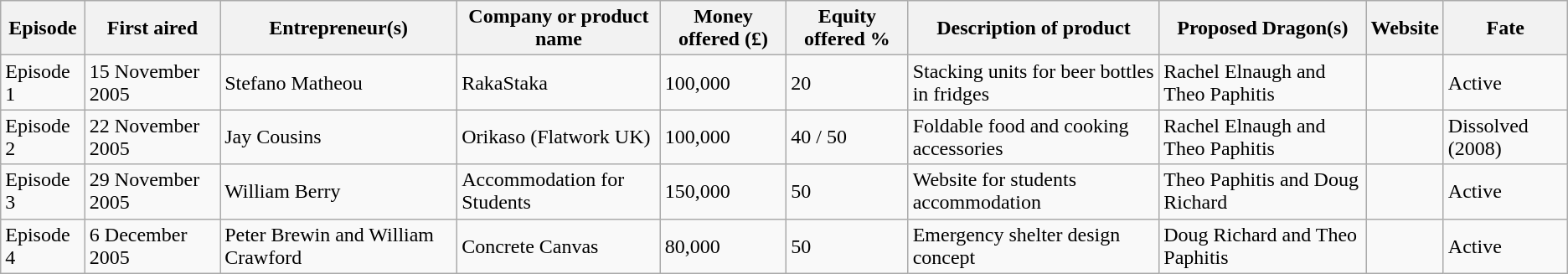<table class="wikitable sortable">
<tr>
<th>Episode</th>
<th>First aired</th>
<th>Entrepreneur(s)</th>
<th>Company or product name</th>
<th>Money offered (£)</th>
<th>Equity offered %</th>
<th>Description of product</th>
<th>Proposed Dragon(s)</th>
<th>Website</th>
<th>Fate</th>
</tr>
<tr>
<td>Episode 1</td>
<td>15 November 2005</td>
<td>Stefano Matheou</td>
<td>RakaStaka</td>
<td>100,000</td>
<td>20</td>
<td>Stacking units for beer bottles in fridges</td>
<td>Rachel Elnaugh and Theo Paphitis </td>
<td></td>
<td>Active </td>
</tr>
<tr>
<td>Episode 2</td>
<td>22 November 2005</td>
<td>Jay Cousins</td>
<td>Orikaso (Flatwork UK)</td>
<td>100,000</td>
<td>40 / 50</td>
<td>Foldable food and cooking accessories</td>
<td>Rachel Elnaugh and Theo Paphitis </td>
<td></td>
<td>Dissolved (2008) </td>
</tr>
<tr>
<td>Episode 3</td>
<td>29 November 2005</td>
<td>William Berry</td>
<td>Accommodation for Students</td>
<td>150,000</td>
<td>50</td>
<td>Website for students accommodation</td>
<td>Theo Paphitis and Doug Richard </td>
<td></td>
<td>Active </td>
</tr>
<tr>
<td>Episode 4</td>
<td>6 December 2005</td>
<td>Peter Brewin and William Crawford</td>
<td>Concrete Canvas</td>
<td>80,000</td>
<td>50</td>
<td>Emergency shelter design concept</td>
<td>Doug Richard and Theo Paphitis </td>
<td></td>
<td>Active </td>
</tr>
</table>
